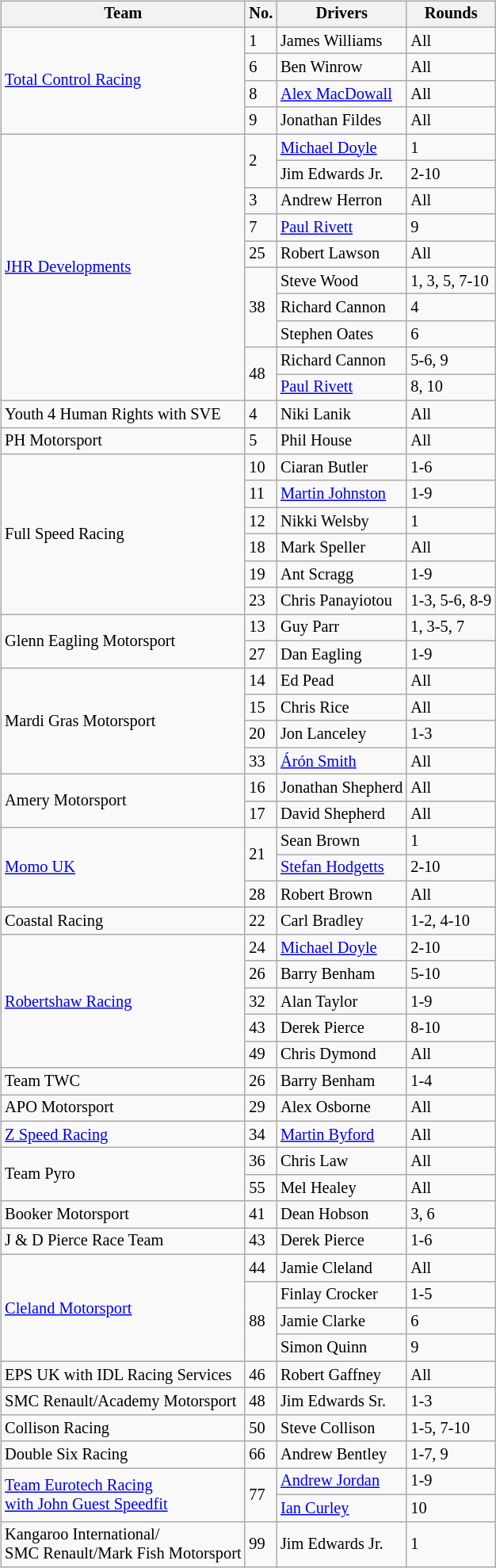<table>
<tr>
<td><br><table class="wikitable" style="font-size: 85%;">
<tr>
<th>Team</th>
<th>No.</th>
<th>Drivers</th>
<th>Rounds</th>
</tr>
<tr>
<td rowspan=4><a href='#'>Total Control Racing</a></td>
<td>1</td>
<td> James Williams</td>
<td>All</td>
</tr>
<tr>
<td>6</td>
<td> Ben Winrow</td>
<td>All</td>
</tr>
<tr>
<td>8</td>
<td> <a href='#'>Alex MacDowall</a></td>
<td>All</td>
</tr>
<tr>
<td>9</td>
<td> Jonathan Fildes</td>
<td>All</td>
</tr>
<tr>
<td rowspan=10><a href='#'>JHR Developments</a></td>
<td rowspan=2>2</td>
<td> <a href='#'>Michael Doyle</a></td>
<td>1</td>
</tr>
<tr>
<td> Jim Edwards Jr.</td>
<td>2-10</td>
</tr>
<tr>
<td>3</td>
<td> Andrew Herron</td>
<td>All</td>
</tr>
<tr>
<td>7</td>
<td> <a href='#'>Paul Rivett</a></td>
<td>9</td>
</tr>
<tr>
<td>25</td>
<td> Robert Lawson</td>
<td>All</td>
</tr>
<tr>
<td rowspan=3>38</td>
<td> Steve Wood</td>
<td>1, 3, 5, 7-10</td>
</tr>
<tr>
<td> Richard Cannon</td>
<td>4</td>
</tr>
<tr>
<td> Stephen Oates</td>
<td>6</td>
</tr>
<tr>
<td rowspan=2>48</td>
<td> Richard Cannon</td>
<td>5-6, 9</td>
</tr>
<tr>
<td> <a href='#'>Paul Rivett</a></td>
<td>8, 10</td>
</tr>
<tr>
<td>Youth 4 Human Rights with SVE</td>
<td>4</td>
<td> Niki Lanik</td>
<td>All</td>
</tr>
<tr>
<td>PH Motorsport</td>
<td>5</td>
<td> Phil House</td>
<td>All</td>
</tr>
<tr>
<td rowspan=6>Full Speed Racing</td>
<td>10</td>
<td> Ciaran Butler</td>
<td>1-6</td>
</tr>
<tr>
<td>11</td>
<td> <a href='#'>Martin Johnston</a></td>
<td>1-9</td>
</tr>
<tr>
<td>12</td>
<td> Nikki Welsby</td>
<td>1</td>
</tr>
<tr>
<td>18</td>
<td> Mark Speller</td>
<td>All</td>
</tr>
<tr>
<td>19</td>
<td> Ant Scragg</td>
<td>1-9</td>
</tr>
<tr>
<td>23</td>
<td> Chris Panayiotou</td>
<td>1-3, 5-6, 8-9</td>
</tr>
<tr>
<td rowspan=2>Glenn Eagling Motorsport</td>
<td>13</td>
<td> Guy Parr</td>
<td>1, 3-5, 7</td>
</tr>
<tr>
<td>27</td>
<td> Dan Eagling</td>
<td>1-9</td>
</tr>
<tr>
<td rowspan=4>Mardi Gras Motorsport</td>
<td>14</td>
<td> Ed Pead</td>
<td>All</td>
</tr>
<tr>
<td>15</td>
<td> Chris Rice</td>
<td>All</td>
</tr>
<tr>
<td>20</td>
<td> Jon Lanceley</td>
<td>1-3</td>
</tr>
<tr>
<td>33</td>
<td> <a href='#'>Árón Smith</a></td>
<td>All</td>
</tr>
<tr>
<td rowspan=2>Amery Motorsport</td>
<td>16</td>
<td> Jonathan Shepherd</td>
<td>All</td>
</tr>
<tr>
<td>17</td>
<td> David Shepherd</td>
<td>All</td>
</tr>
<tr>
<td rowspan=3><a href='#'>Momo UK</a></td>
<td rowspan=2>21</td>
<td> Sean Brown</td>
<td>1</td>
</tr>
<tr>
<td> <a href='#'>Stefan Hodgetts</a></td>
<td>2-10</td>
</tr>
<tr>
<td>28</td>
<td> Robert Brown</td>
<td>All</td>
</tr>
<tr>
<td>Coastal Racing</td>
<td>22</td>
<td> Carl Bradley</td>
<td>1-2, 4-10</td>
</tr>
<tr>
<td rowspan=5><a href='#'>Robertshaw Racing</a></td>
<td>24</td>
<td> <a href='#'>Michael Doyle</a></td>
<td>2-10</td>
</tr>
<tr>
<td>26</td>
<td> Barry Benham</td>
<td>5-10</td>
</tr>
<tr>
<td>32</td>
<td> Alan Taylor</td>
<td>1-9</td>
</tr>
<tr>
<td>43</td>
<td> Derek Pierce</td>
<td>8-10</td>
</tr>
<tr>
<td>49</td>
<td> Chris Dymond</td>
<td>All</td>
</tr>
<tr>
<td>Team TWC</td>
<td>26</td>
<td> Barry Benham</td>
<td>1-4</td>
</tr>
<tr>
<td>APO Motorsport</td>
<td>29</td>
<td> Alex Osborne</td>
<td>All</td>
</tr>
<tr>
<td><a href='#'>Z Speed Racing</a></td>
<td>34</td>
<td> <a href='#'>Martin Byford</a></td>
<td>All</td>
</tr>
<tr>
<td rowspan=2>Team Pyro</td>
<td>36</td>
<td> Chris Law</td>
<td>All</td>
</tr>
<tr>
<td>55</td>
<td> Mel Healey</td>
<td>All</td>
</tr>
<tr>
<td>Booker Motorsport</td>
<td>41</td>
<td> Dean Hobson</td>
<td>3, 6</td>
</tr>
<tr>
<td>J & D Pierce Race Team</td>
<td>43</td>
<td> Derek Pierce</td>
<td>1-6</td>
</tr>
<tr>
<td rowspan=4><a href='#'>Cleland Motorsport</a></td>
<td>44</td>
<td> Jamie Cleland</td>
<td>All</td>
</tr>
<tr>
<td rowspan=3>88</td>
<td> Finlay Crocker</td>
<td>1-5</td>
</tr>
<tr>
<td> Jamie Clarke</td>
<td>6</td>
</tr>
<tr>
<td> Simon Quinn</td>
<td>9</td>
</tr>
<tr>
<td>EPS UK with IDL Racing Services</td>
<td>46</td>
<td> Robert Gaffney</td>
<td>All</td>
</tr>
<tr>
<td>SMC Renault/Academy Motorsport</td>
<td>48</td>
<td> Jim Edwards Sr.</td>
<td>1-3</td>
</tr>
<tr>
<td>Collison Racing</td>
<td>50</td>
<td> Steve Collison</td>
<td>1-5, 7-10</td>
</tr>
<tr>
<td>Double Six Racing</td>
<td>66</td>
<td> Andrew Bentley</td>
<td>1-7, 9</td>
</tr>
<tr>
<td rowspan=2><a href='#'>Team Eurotech Racing<br>with John Guest Speedfit</a></td>
<td rowspan=2>77</td>
<td> <a href='#'>Andrew Jordan</a></td>
<td>1-9</td>
</tr>
<tr>
<td> <a href='#'>Ian Curley</a></td>
<td>10</td>
</tr>
<tr>
<td>Kangaroo International/<br>SMC Renault/Mark Fish Motorsport</td>
<td>99</td>
<td> Jim Edwards Jr.</td>
<td>1</td>
</tr>
</table>
</td>
</tr>
</table>
